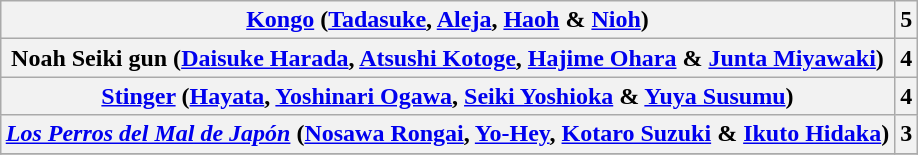<table class="wikitable" style="text-align:left; margin: 1em auto;">
<tr>
<th><a href='#'>Kongo</a> (<a href='#'>Tadasuke</a>, <a href='#'>Aleja</a>, <a href='#'>Haoh</a> & <a href='#'>Nioh</a>)</th>
<th>5</th>
</tr>
<tr>
<th>Noah Seiki gun (<a href='#'>Daisuke Harada</a>, <a href='#'>Atsushi Kotoge</a>, <a href='#'>Hajime Ohara</a> & <a href='#'>Junta Miyawaki</a>)</th>
<th>4</th>
</tr>
<tr>
<th><a href='#'>Stinger</a> (<a href='#'>Hayata</a>, <a href='#'>Yoshinari Ogawa</a>, <a href='#'>Seiki Yoshioka</a> & <a href='#'>Yuya Susumu</a>)</th>
<th>4</th>
</tr>
<tr>
<th><em><a href='#'>Los Perros del Mal de Japón</a></em> (<a href='#'>Nosawa Rongai</a>, <a href='#'>Yo-Hey</a>, <a href='#'>Kotaro Suzuki</a> & <a href='#'>Ikuto Hidaka</a>)</th>
<th>3</th>
</tr>
<tr>
</tr>
</table>
